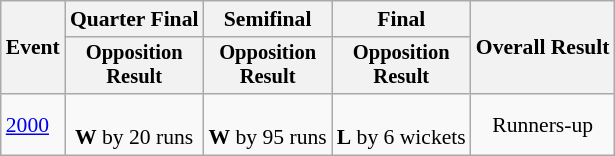<table class=wikitable style=font-size:90%;text-align:center>
<tr>
<th rowspan=2>Event</th>
<th>Quarter Final</th>
<th>Semifinal</th>
<th>Final</th>
<th rowspan=2>Overall Result</th>
</tr>
<tr style=font-size:95%>
<th>Opposition<br>Result</th>
<th>Opposition<br>Result</th>
<th>Opposition<br>Result</th>
</tr>
<tr>
<td align=left><a href='#'>2000</a></td>
<td><br><strong>W</strong> by 20 runs</td>
<td><br><strong>W</strong> by 95 runs</td>
<td><br><strong>L</strong> by 6 wickets</td>
<td>Runners-up</td>
</tr>
</table>
